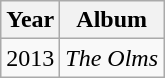<table class="wikitable">
<tr>
<th>Year</th>
<th>Album</th>
</tr>
<tr>
<td>2013</td>
<td><em>The Olms</em></td>
</tr>
</table>
